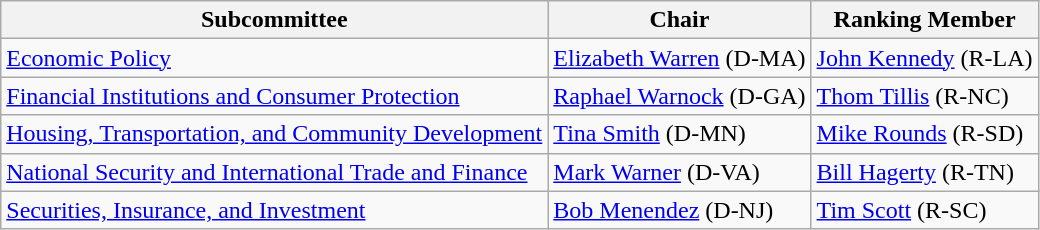<table class="wikitable">
<tr>
<th>Subcommittee</th>
<th>Chair</th>
<th>Ranking Member</th>
</tr>
<tr>
<td><a href='#'>Economic Policy</a></td>
<td><a href='#'>Elizabeth Warren</a> (D-MA)</td>
<td><a href='#'>John Kennedy</a> (R-LA)</td>
</tr>
<tr>
<td><a href='#'>Financial Institutions and Consumer Protection</a></td>
<td><a href='#'>Raphael Warnock</a> (D-GA)</td>
<td><a href='#'>Thom Tillis</a> (R-NC)</td>
</tr>
<tr>
<td><a href='#'>Housing, Transportation, and Community Development</a></td>
<td><a href='#'>Tina Smith</a> (D-MN)</td>
<td><a href='#'>Mike Rounds</a> (R-SD)</td>
</tr>
<tr>
<td><a href='#'>National Security and International Trade and Finance</a></td>
<td><a href='#'>Mark Warner</a> (D-VA)</td>
<td><a href='#'>Bill Hagerty</a> (R-TN)</td>
</tr>
<tr>
<td><a href='#'>Securities, Insurance, and Investment</a></td>
<td><a href='#'>Bob Menendez</a> (D-NJ)</td>
<td><a href='#'>Tim Scott</a> (R-SC)</td>
</tr>
</table>
